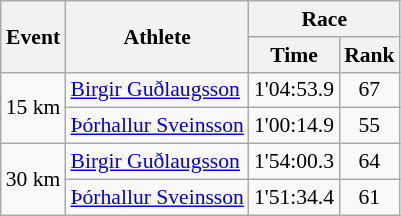<table class="wikitable" border="1" style="font-size:90%">
<tr>
<th rowspan=2>Event</th>
<th rowspan=2>Athlete</th>
<th colspan=2>Race</th>
</tr>
<tr>
<th>Time</th>
<th>Rank</th>
</tr>
<tr>
<td rowspan=2>15 km</td>
<td><a href='#'>Birgir Guðlaugsson</a></td>
<td align=center>1'04:53.9</td>
<td align=center>67</td>
</tr>
<tr>
<td><a href='#'>Þórhallur Sveinsson</a></td>
<td align=center>1'00:14.9</td>
<td align=center>55</td>
</tr>
<tr>
<td rowspan=2>30 km</td>
<td><a href='#'>Birgir Guðlaugsson</a></td>
<td align=center>1'54:00.3</td>
<td align=center>64</td>
</tr>
<tr>
<td><a href='#'>Þórhallur Sveinsson</a></td>
<td align=center>1'51:34.4</td>
<td align=center>61</td>
</tr>
</table>
